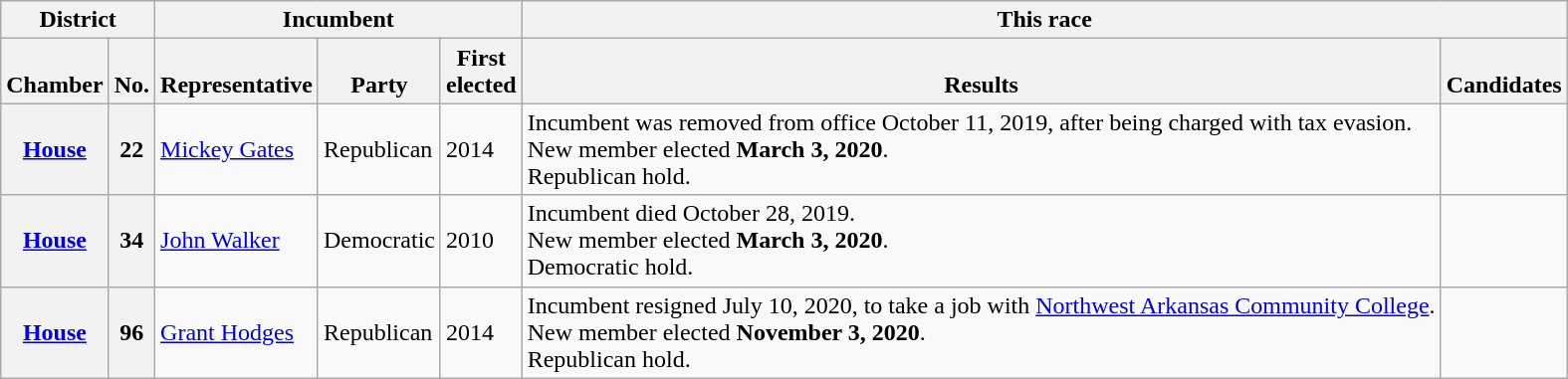<table class="wikitable sortable">
<tr valign=bottom>
<th colspan="2">District</th>
<th colspan="3">Incumbent</th>
<th colspan="2">This race</th>
</tr>
<tr valign=bottom>
<th>Chamber</th>
<th>No.</th>
<th>Representative</th>
<th>Party</th>
<th>First<br>elected</th>
<th>Results</th>
<th>Candidates</th>
</tr>
<tr>
<th><a href='#'>House</a></th>
<th>22</th>
<td><a href='#'>Mickey Gates</a></td>
<td>Republican</td>
<td>2014</td>
<td>Incumbent was removed from office October 11, 2019, after being charged with tax evasion.<br>New member elected <strong>March 3, 2020</strong>.<br>Republican hold.</td>
<td nowrap></td>
</tr>
<tr>
<th><a href='#'>House</a></th>
<th>34</th>
<td><a href='#'>John Walker</a></td>
<td>Democratic</td>
<td>2010</td>
<td>Incumbent died October 28, 2019.<br>New member elected <strong>March 3, 2020</strong>.<br>Democratic hold.</td>
<td nowrap></td>
</tr>
<tr>
<th><a href='#'>House</a></th>
<th>96</th>
<td><a href='#'>Grant Hodges</a></td>
<td>Republican</td>
<td>2014</td>
<td>Incumbent resigned July 10, 2020, to take a job with <a href='#'>Northwest Arkansas Community College</a>.<br>New member elected <strong>November 3, 2020</strong>.<br>Republican hold.</td>
<td nowrap></td>
</tr>
</table>
